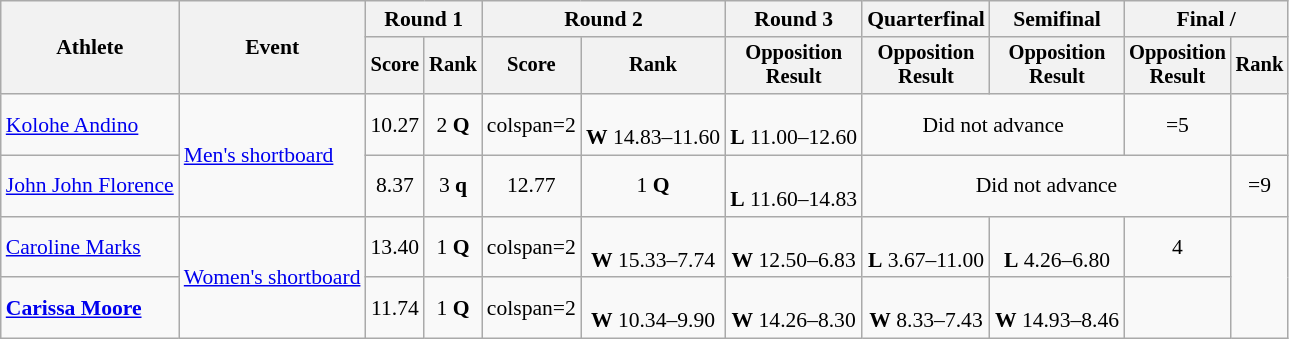<table class=wikitable style="font-size:90%; text-align:center">
<tr>
<th rowspan=2>Athlete</th>
<th rowspan=2>Event</th>
<th colspan=2>Round 1</th>
<th colspan=2>Round 2</th>
<th>Round 3</th>
<th>Quarterfinal</th>
<th>Semifinal</th>
<th colspan=2>Final / </th>
</tr>
<tr style=font-size:95%>
<th>Score</th>
<th>Rank</th>
<th>Score</th>
<th>Rank</th>
<th>Opposition<br>Result</th>
<th>Opposition<br>Result</th>
<th>Opposition<br>Result</th>
<th>Opposition<br>Result</th>
<th>Rank</th>
</tr>
<tr>
<td align=left><a href='#'>Kolohe Andino</a></td>
<td align=left rowspan=2><a href='#'>Men's shortboard</a></td>
<td>10.27</td>
<td>2 <strong>Q</strong></td>
<td>colspan=2 </td>
<td><br><strong>W</strong> 14.83–11.60</td>
<td><br><strong>L</strong> 11.00–12.60</td>
<td colspan=2>Did not advance</td>
<td>=5</td>
</tr>
<tr>
<td align=left><a href='#'>John John Florence</a></td>
<td>8.37</td>
<td>3 <strong>q</strong></td>
<td>12.77</td>
<td>1 <strong>Q</strong></td>
<td><br><strong>L</strong> 11.60–14.83</td>
<td colspan=3>Did not advance</td>
<td>=9</td>
</tr>
<tr>
<td align=left><a href='#'>Caroline Marks</a></td>
<td align=left rowspan=2><a href='#'>Women's shortboard</a></td>
<td>13.40</td>
<td>1 <strong>Q</strong></td>
<td>colspan=2 </td>
<td><br><strong>W</strong> 15.33–7.74</td>
<td><br><strong>W</strong> 12.50–6.83</td>
<td><br><strong>L</strong> 3.67–11.00</td>
<td><br><strong>L</strong> 4.26–6.80</td>
<td>4</td>
</tr>
<tr>
<td align=left><strong><a href='#'>Carissa Moore</a></strong></td>
<td>11.74</td>
<td>1 <strong>Q</strong></td>
<td>colspan=2 </td>
<td><br><strong>W</strong> 10.34–9.90</td>
<td><br><strong>W</strong> 14.26–8.30</td>
<td><br><strong>W</strong> 8.33–7.43</td>
<td><br><strong>W</strong> 14.93–8.46</td>
<td></td>
</tr>
</table>
